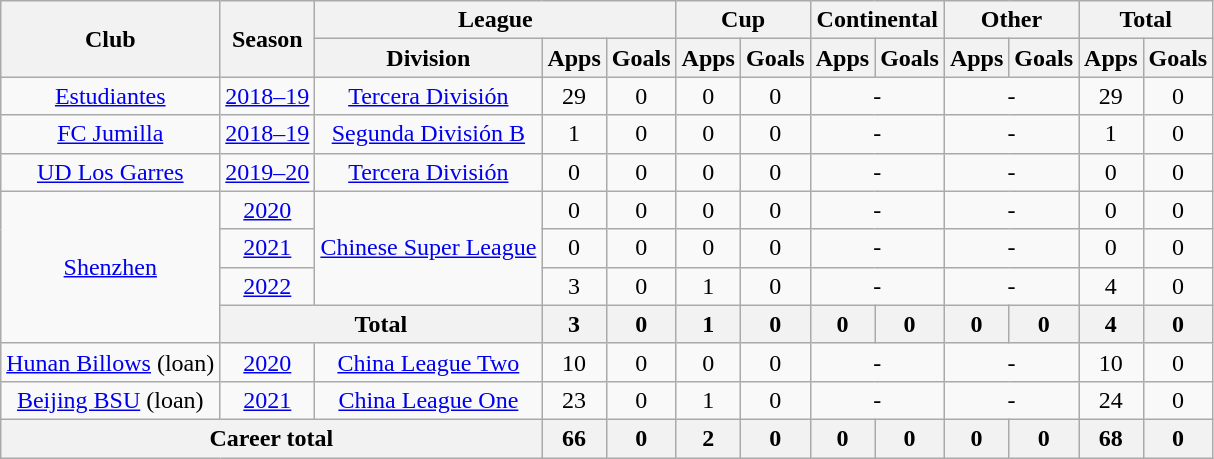<table class="wikitable" style="text-align: center">
<tr>
<th rowspan="2">Club</th>
<th rowspan="2">Season</th>
<th colspan="3">League</th>
<th colspan="2">Cup</th>
<th colspan="2">Continental</th>
<th colspan="2">Other</th>
<th colspan="2">Total</th>
</tr>
<tr>
<th>Division</th>
<th>Apps</th>
<th>Goals</th>
<th>Apps</th>
<th>Goals</th>
<th>Apps</th>
<th>Goals</th>
<th>Apps</th>
<th>Goals</th>
<th>Apps</th>
<th>Goals</th>
</tr>
<tr>
<td><a href='#'>Estudiantes</a></td>
<td><a href='#'>2018–19</a></td>
<td><a href='#'>Tercera División</a></td>
<td>29</td>
<td>0</td>
<td>0</td>
<td>0</td>
<td colspan="2">-</td>
<td colspan="2">-</td>
<td>29</td>
<td>0</td>
</tr>
<tr>
<td><a href='#'>FC Jumilla</a></td>
<td><a href='#'>2018–19</a></td>
<td><a href='#'>Segunda División B</a></td>
<td>1</td>
<td>0</td>
<td>0</td>
<td>0</td>
<td colspan="2">-</td>
<td colspan="2">-</td>
<td>1</td>
<td>0</td>
</tr>
<tr>
<td><a href='#'>UD Los Garres</a></td>
<td><a href='#'>2019–20</a></td>
<td><a href='#'>Tercera División</a></td>
<td>0</td>
<td>0</td>
<td>0</td>
<td>0</td>
<td colspan="2">-</td>
<td colspan="2">-</td>
<td>0</td>
<td>0</td>
</tr>
<tr>
<td rowspan="4"><a href='#'>Shenzhen</a></td>
<td><a href='#'>2020</a></td>
<td rowspan="3"><a href='#'>Chinese Super League</a></td>
<td>0</td>
<td>0</td>
<td>0</td>
<td>0</td>
<td colspan="2">-</td>
<td colspan="2">-</td>
<td>0</td>
<td>0</td>
</tr>
<tr>
<td><a href='#'>2021</a></td>
<td>0</td>
<td>0</td>
<td>0</td>
<td>0</td>
<td colspan="2">-</td>
<td colspan="2">-</td>
<td>0</td>
<td>0</td>
</tr>
<tr>
<td><a href='#'>2022</a></td>
<td>3</td>
<td>0</td>
<td>1</td>
<td>0</td>
<td colspan="2">-</td>
<td colspan="2">-</td>
<td>4</td>
<td>0</td>
</tr>
<tr>
<th colspan=2>Total</th>
<th>3</th>
<th>0</th>
<th>1</th>
<th>0</th>
<th>0</th>
<th>0</th>
<th>0</th>
<th>0</th>
<th>4</th>
<th>0</th>
</tr>
<tr>
<td><a href='#'>Hunan Billows</a> (loan)</td>
<td><a href='#'>2020</a></td>
<td><a href='#'>China League Two</a></td>
<td>10</td>
<td>0</td>
<td>0</td>
<td>0</td>
<td colspan="2">-</td>
<td colspan="2">-</td>
<td>10</td>
<td>0</td>
</tr>
<tr>
<td><a href='#'>Beijing BSU</a> (loan)</td>
<td><a href='#'>2021</a></td>
<td><a href='#'>China League One</a></td>
<td>23</td>
<td>0</td>
<td>1</td>
<td>0</td>
<td colspan="2">-</td>
<td colspan="2">-</td>
<td>24</td>
<td>0</td>
</tr>
<tr>
<th colspan=3>Career total</th>
<th>66</th>
<th>0</th>
<th>2</th>
<th>0</th>
<th>0</th>
<th>0</th>
<th>0</th>
<th>0</th>
<th>68</th>
<th>0</th>
</tr>
</table>
